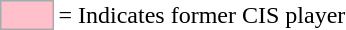<table>
<tr>
<td style="background-color:pink; border:1px solid #aaaaaa; width:2em;"></td>
<td>= Indicates former CIS player</td>
</tr>
</table>
